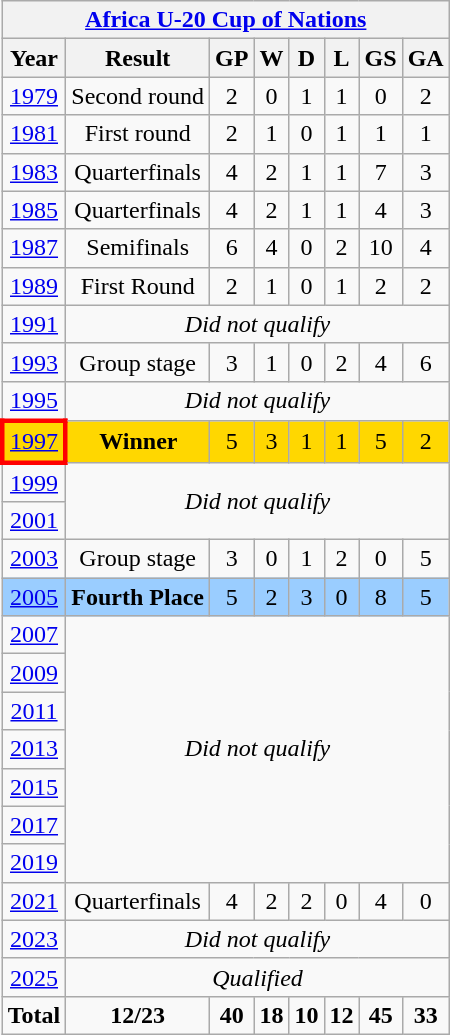<table class="wikitable" style="text-align: center;">
<tr>
<th colspan="8"><a href='#'>Africa U-20 Cup of Nations</a></th>
</tr>
<tr>
<th>Year</th>
<th>Result</th>
<th>GP</th>
<th>W</th>
<th>D</th>
<th>L</th>
<th>GS</th>
<th>GA</th>
</tr>
<tr>
<td> <a href='#'>1979</a></td>
<td>Second round</td>
<td>2</td>
<td>0</td>
<td>1</td>
<td>1</td>
<td>0</td>
<td>2</td>
</tr>
<tr>
<td> <a href='#'>1981</a></td>
<td>First round</td>
<td>2</td>
<td>1</td>
<td>0</td>
<td>1</td>
<td>1</td>
<td>1</td>
</tr>
<tr>
<td> <a href='#'>1983</a></td>
<td>Quarterfinals</td>
<td>4</td>
<td>2</td>
<td>1</td>
<td>1</td>
<td>7</td>
<td>3</td>
</tr>
<tr>
<td> <a href='#'>1985</a></td>
<td>Quarterfinals</td>
<td>4</td>
<td>2</td>
<td>1</td>
<td>1</td>
<td>4</td>
<td>3</td>
</tr>
<tr>
<td> <a href='#'>1987</a></td>
<td>Semifinals</td>
<td>6</td>
<td>4</td>
<td>0</td>
<td>2</td>
<td>10</td>
<td>4</td>
</tr>
<tr>
<td> <a href='#'>1989</a></td>
<td>First Round</td>
<td>2</td>
<td>1</td>
<td>0</td>
<td>1</td>
<td>2</td>
<td>2</td>
</tr>
<tr>
<td> <a href='#'>1991</a></td>
<td colspan="7" rowspan="1"><em>Did not qualify</em></td>
</tr>
<tr>
<td> <a href='#'>1993</a></td>
<td>Group stage</td>
<td>3</td>
<td>1</td>
<td>0</td>
<td>2</td>
<td>4</td>
<td>6</td>
</tr>
<tr>
<td> <a href='#'>1995</a></td>
<td colspan="7" rowspan="1"><em>Did not qualify</em></td>
</tr>
<tr bgcolor="gold">
<td style="border: 3px solid red"> <a href='#'>1997</a></td>
<td><strong>Winner</strong></td>
<td>5</td>
<td>3</td>
<td>1</td>
<td>1</td>
<td>5</td>
<td>2</td>
</tr>
<tr>
<td> <a href='#'>1999</a></td>
<td colspan="7" rowspan="2"><em>Did not qualify</em></td>
</tr>
<tr>
<td> <a href='#'>2001</a></td>
</tr>
<tr>
<td> <a href='#'>2003</a></td>
<td>Group stage</td>
<td>3</td>
<td>0</td>
<td>1</td>
<td>2</td>
<td>0</td>
<td>5</td>
</tr>
<tr style="background:#9acdff;">
<td> <a href='#'>2005</a></td>
<td><strong>Fourth Place</strong></td>
<td>5</td>
<td>2</td>
<td>3</td>
<td>0</td>
<td>8</td>
<td>5</td>
</tr>
<tr>
<td> <a href='#'>2007</a></td>
<td colspan="7" rowspan="7"><em>Did not qualify</em></td>
</tr>
<tr>
<td> <a href='#'>2009</a></td>
</tr>
<tr>
<td> <a href='#'>2011</a></td>
</tr>
<tr>
<td> <a href='#'>2013</a></td>
</tr>
<tr>
<td> <a href='#'>2015</a></td>
</tr>
<tr>
<td> <a href='#'>2017</a></td>
</tr>
<tr>
<td> <a href='#'>2019</a></td>
</tr>
<tr>
<td> <a href='#'>2021</a></td>
<td>Quarterfinals</td>
<td>4</td>
<td>2</td>
<td>2</td>
<td>0</td>
<td>4</td>
<td>0</td>
</tr>
<tr>
<td> <a href='#'>2023</a></td>
<td colspan="7" rowspan="1"><em>Did not qualify</em></td>
</tr>
<tr>
<td> <a href='#'>2025</a></td>
<td colspan="7" rowspan="1"><em>Qualified</em></td>
</tr>
<tr>
<td><strong>Total</strong></td>
<td><strong>12/23</strong></td>
<td><strong>40</strong></td>
<td><strong>18</strong></td>
<td><strong>10</strong></td>
<td><strong>12</strong></td>
<td><strong>45</strong></td>
<td><strong>33</strong></td>
</tr>
</table>
